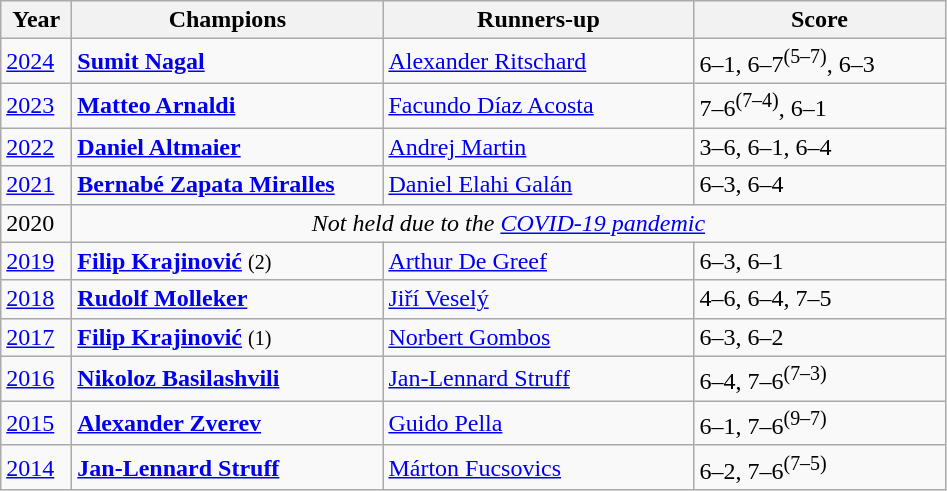<table class="wikitable">
<tr>
<th style="width:40px">Year</th>
<th style="width:200px">Champions</th>
<th style="width:200px">Runners-up</th>
<th style="width:160px" class="unsortable">Score</th>
</tr>
<tr>
<td><a href='#'>2024</a></td>
<td> <strong><a href='#'>Sumit Nagal</a></strong></td>
<td> <a href='#'>Alexander Ritschard</a></td>
<td>6–1, 6–7<sup>(5–7)</sup>, 6–3</td>
</tr>
<tr>
<td><a href='#'>2023</a></td>
<td> <strong><a href='#'>Matteo Arnaldi</a></strong></td>
<td> <a href='#'>Facundo Díaz Acosta</a></td>
<td>7–6<sup>(7–4)</sup>, 6–1</td>
</tr>
<tr>
<td><a href='#'>2022</a></td>
<td> <strong><a href='#'>Daniel Altmaier</a></strong></td>
<td> <a href='#'>Andrej Martin</a></td>
<td>3–6, 6–1, 6–4</td>
</tr>
<tr>
<td><a href='#'>2021</a></td>
<td> <strong><a href='#'>Bernabé Zapata Miralles</a></strong></td>
<td> <a href='#'>Daniel Elahi Galán</a></td>
<td>6–3, 6–4</td>
</tr>
<tr>
<td>2020</td>
<td colspan=3 align=center><em>Not held due to the <a href='#'>COVID-19 pandemic</a></em></td>
</tr>
<tr>
<td><a href='#'>2019</a></td>
<td> <strong><a href='#'>Filip Krajinović</a></strong> <small>(2)</small></td>
<td> <a href='#'>Arthur De Greef</a></td>
<td>6–3, 6–1</td>
</tr>
<tr>
<td><a href='#'>2018</a></td>
<td> <strong><a href='#'>Rudolf Molleker</a></strong></td>
<td> <a href='#'>Jiří Veselý</a></td>
<td>4–6, 6–4, 7–5</td>
</tr>
<tr>
<td><a href='#'>2017</a></td>
<td> <strong><a href='#'>Filip Krajinović</a></strong> <small>(1)</small></td>
<td> <a href='#'>Norbert Gombos</a></td>
<td>6–3, 6–2</td>
</tr>
<tr>
<td><a href='#'>2016</a></td>
<td> <strong><a href='#'>Nikoloz Basilashvili</a></strong></td>
<td> <a href='#'>Jan-Lennard Struff</a></td>
<td>6–4, 7–6<sup>(7–3)</sup></td>
</tr>
<tr>
<td><a href='#'>2015</a></td>
<td> <strong><a href='#'>Alexander Zverev</a></strong></td>
<td> <a href='#'>Guido Pella</a></td>
<td>6–1, 7–6<sup>(9–7)</sup></td>
</tr>
<tr>
<td><a href='#'>2014</a></td>
<td> <strong><a href='#'>Jan-Lennard Struff</a></strong></td>
<td> <a href='#'>Márton Fucsovics</a></td>
<td>6–2, 7–6<sup>(7–5)</sup></td>
</tr>
</table>
